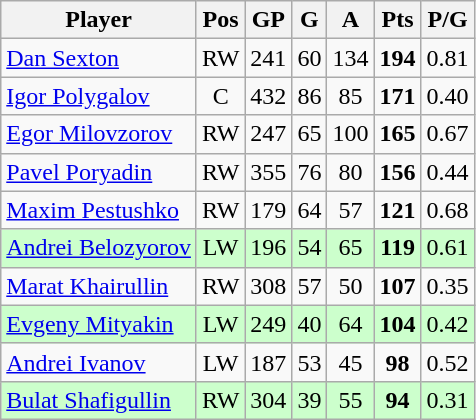<table class="wikitable">
<tr>
<th>Player</th>
<th>Pos</th>
<th>GP</th>
<th>G</th>
<th>A</th>
<th>Pts</th>
<th>P/G</th>
</tr>
<tr style="text-align:center;">
<td style="text-align:left;"> <a href='#'>Dan Sexton</a></td>
<td>RW</td>
<td>241</td>
<td>60</td>
<td>134</td>
<td><strong>194</strong></td>
<td>0.81</td>
</tr>
<tr style="text-align:center;">
<td style="text-align:left;"> <a href='#'>Igor Polygalov</a></td>
<td>C</td>
<td>432</td>
<td>86</td>
<td>85</td>
<td><strong>171</strong></td>
<td>0.40</td>
</tr>
<tr style="text-align:center;">
<td style="text-align:left;"> <a href='#'>Egor Milovzorov</a></td>
<td>RW</td>
<td>247</td>
<td>65</td>
<td>100</td>
<td><strong>165</strong></td>
<td>0.67</td>
</tr>
<tr style="text-align:center;">
<td style="text-align:left;"> <a href='#'>Pavel Poryadin</a></td>
<td>RW</td>
<td>355</td>
<td>76</td>
<td>80</td>
<td><strong>156</strong></td>
<td>0.44</td>
</tr>
<tr style="text-align:center;">
<td style="text-align:left;"> <a href='#'>Maxim Pestushko</a></td>
<td>RW</td>
<td>179</td>
<td>64</td>
<td>57</td>
<td><strong>121</strong></td>
<td>0.68</td>
</tr>
<tr style="text-align:center;" bgcolor="#cfc">
<td style="text-align:left;"> <a href='#'>Andrei Belozyorov</a></td>
<td>LW</td>
<td>196</td>
<td>54</td>
<td>65</td>
<td><strong>119</strong></td>
<td>0.61</td>
</tr>
<tr style="text-align:center;">
<td style="text-align:left;"> <a href='#'>Marat Khairullin</a></td>
<td>RW</td>
<td>308</td>
<td>57</td>
<td>50</td>
<td><strong>107</strong></td>
<td>0.35</td>
</tr>
<tr style="text-align:center;" bgcolor="#cfc">
<td style="text-align:left;"> <a href='#'>Evgeny Mityakin</a></td>
<td>LW</td>
<td>249</td>
<td>40</td>
<td>64</td>
<td><strong>104</strong></td>
<td>0.42</td>
</tr>
<tr style="text-align:center;">
<td style="text-align:left;"> <a href='#'>Andrei Ivanov</a></td>
<td>LW</td>
<td>187</td>
<td>53</td>
<td>45</td>
<td><strong>98</strong></td>
<td>0.52</td>
</tr>
<tr style="text-align:center;" bgcolor="#cfc">
<td style="text-align:left;"> <a href='#'>Bulat Shafigullin</a></td>
<td>RW</td>
<td>304</td>
<td>39</td>
<td>55</td>
<td><strong>94</strong></td>
<td>0.31</td>
</tr>
</table>
